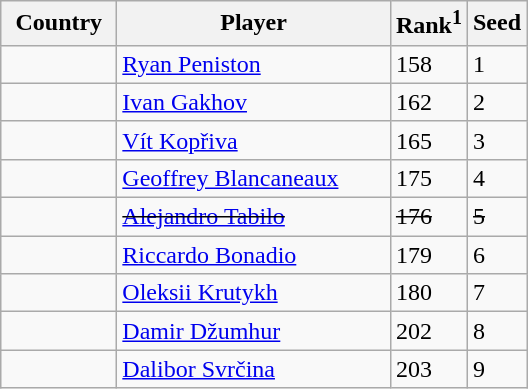<table class="sortable wikitable">
<tr>
<th width="70">Country</th>
<th width="175">Player</th>
<th>Rank<sup>1</sup></th>
<th>Seed</th>
</tr>
<tr>
<td></td>
<td><a href='#'>Ryan Peniston</a></td>
<td>158</td>
<td>1</td>
</tr>
<tr>
<td></td>
<td><a href='#'>Ivan Gakhov</a></td>
<td>162</td>
<td>2</td>
</tr>
<tr>
<td></td>
<td><a href='#'>Vít Kopřiva</a></td>
<td>165</td>
<td>3</td>
</tr>
<tr>
<td></td>
<td><a href='#'>Geoffrey Blancaneaux</a></td>
<td>175</td>
<td>4</td>
</tr>
<tr>
<td><s></s></td>
<td><s><a href='#'>Alejandro Tabilo</a></s></td>
<td><s>176</s></td>
<td><s>5</s></td>
</tr>
<tr>
<td></td>
<td><a href='#'>Riccardo Bonadio</a></td>
<td>179</td>
<td>6</td>
</tr>
<tr>
<td></td>
<td><a href='#'>Oleksii Krutykh</a></td>
<td>180</td>
<td>7</td>
</tr>
<tr>
<td></td>
<td><a href='#'>Damir Džumhur</a></td>
<td>202</td>
<td>8</td>
</tr>
<tr>
<td></td>
<td><a href='#'>Dalibor Svrčina</a></td>
<td>203</td>
<td>9</td>
</tr>
</table>
